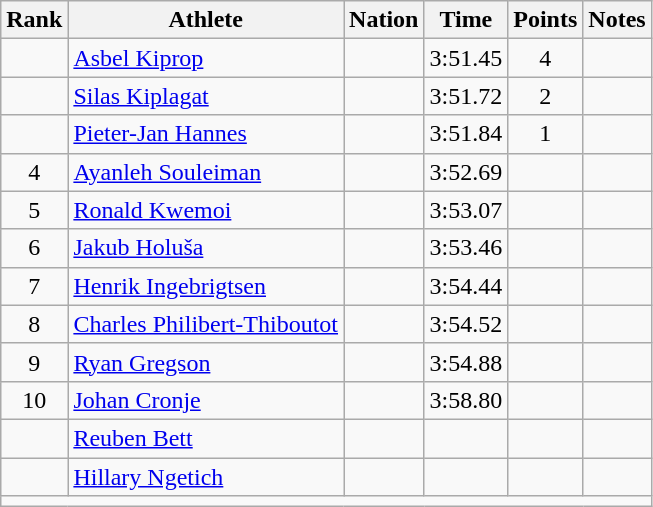<table class="wikitable sortable" style="text-align:center;">
<tr>
<th scope="col" style="width: 10px;">Rank</th>
<th scope="col">Athlete</th>
<th scope="col">Nation</th>
<th scope="col">Time</th>
<th scope="col">Points</th>
<th scope="col">Notes</th>
</tr>
<tr>
<td></td>
<td align=left><a href='#'>Asbel Kiprop</a></td>
<td align=left></td>
<td>3:51.45</td>
<td>4</td>
<td></td>
</tr>
<tr>
<td></td>
<td align=left><a href='#'>Silas Kiplagat</a></td>
<td align=left></td>
<td>3:51.72</td>
<td>2</td>
<td></td>
</tr>
<tr>
<td></td>
<td align=left><a href='#'>Pieter-Jan Hannes</a></td>
<td align=left></td>
<td>3:51.84</td>
<td>1</td>
<td><strong></strong></td>
</tr>
<tr>
<td>4</td>
<td align=left><a href='#'>Ayanleh Souleiman</a></td>
<td align=left></td>
<td>3:52.69</td>
<td></td>
<td></td>
</tr>
<tr>
<td>5</td>
<td align=left><a href='#'>Ronald Kwemoi</a></td>
<td align=left></td>
<td>3:53.07</td>
<td></td>
<td></td>
</tr>
<tr>
<td>6</td>
<td align=left><a href='#'>Jakub Holuša</a></td>
<td align=left></td>
<td>3:53.46</td>
<td></td>
<td></td>
</tr>
<tr>
<td>7</td>
<td align=left><a href='#'>Henrik Ingebrigtsen</a></td>
<td align=left></td>
<td>3:54.44</td>
<td></td>
<td></td>
</tr>
<tr>
<td>8</td>
<td align=left><a href='#'>Charles Philibert-Thiboutot</a></td>
<td align=left></td>
<td>3:54.52</td>
<td></td>
<td></td>
</tr>
<tr>
<td>9</td>
<td align=left><a href='#'>Ryan Gregson</a></td>
<td align=left></td>
<td>3:54.88</td>
<td></td>
<td></td>
</tr>
<tr>
<td>10</td>
<td align=left><a href='#'>Johan Cronje</a></td>
<td align=left></td>
<td>3:58.80</td>
<td></td>
<td></td>
</tr>
<tr>
<td></td>
<td align="left"><a href='#'>Reuben Bett</a></td>
<td align="left"></td>
<td></td>
<td></td>
<td></td>
</tr>
<tr>
<td></td>
<td align="left"><a href='#'>Hillary Ngetich</a></td>
<td align="left"></td>
<td></td>
<td></td>
<td></td>
</tr>
<tr class="sortbottom">
<td colspan="6"></td>
</tr>
</table>
